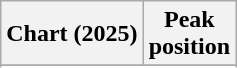<table class="wikitable sortable plainrowheaders" style="text-align:center">
<tr>
<th scope="col">Chart (2025)</th>
<th scope="col">Peak<br>position</th>
</tr>
<tr>
</tr>
<tr>
</tr>
<tr>
</tr>
<tr>
</tr>
<tr>
</tr>
</table>
